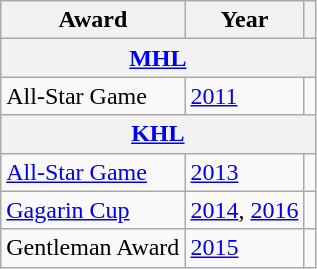<table class="wikitable">
<tr>
<th>Award</th>
<th>Year</th>
<th></th>
</tr>
<tr ALIGN="center">
<th colspan="3"><a href='#'>MHL</a></th>
</tr>
<tr>
<td>All-Star Game</td>
<td><a href='#'>2011</a></td>
<td></td>
</tr>
<tr ALIGN="center">
<th colspan="3"><a href='#'>KHL</a></th>
</tr>
<tr>
<td><a href='#'>All-Star Game</a></td>
<td><a href='#'>2013</a></td>
<td></td>
</tr>
<tr>
<td><a href='#'>Gagarin Cup</a></td>
<td><a href='#'>2014</a>, <a href='#'>2016</a></td>
<td></td>
</tr>
<tr>
<td>Gentleman Award</td>
<td><a href='#'>2015</a></td>
<td></td>
</tr>
</table>
